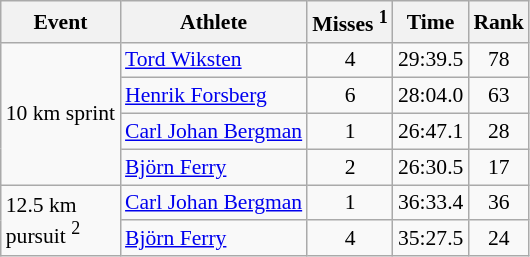<table class="wikitable" style="font-size:90%">
<tr>
<th>Event</th>
<th>Athlete</th>
<th>Misses <sup>1</sup></th>
<th>Time</th>
<th>Rank</th>
</tr>
<tr>
<td rowspan="4">10 km sprint</td>
<td><a href='#'>Tord Wiksten</a></td>
<td align="center">4</td>
<td align="center">29:39.5</td>
<td align="center">78</td>
</tr>
<tr>
<td><a href='#'>Henrik Forsberg</a></td>
<td align="center">6</td>
<td align="center">28:04.0</td>
<td align="center">63</td>
</tr>
<tr>
<td><a href='#'>Carl Johan Bergman</a></td>
<td align="center">1</td>
<td align="center">26:47.1</td>
<td align="center">28</td>
</tr>
<tr>
<td><a href='#'>Björn Ferry</a></td>
<td align="center">2</td>
<td align="center">26:30.5</td>
<td align="center">17</td>
</tr>
<tr>
<td rowspan="2">12.5 km <br> pursuit <sup>2</sup></td>
<td><a href='#'>Carl Johan Bergman</a></td>
<td align="center">1</td>
<td align="center">36:33.4</td>
<td align="center">36</td>
</tr>
<tr>
<td><a href='#'>Björn Ferry</a></td>
<td align="center">4</td>
<td align="center">35:27.5</td>
<td align="center">24</td>
</tr>
</table>
